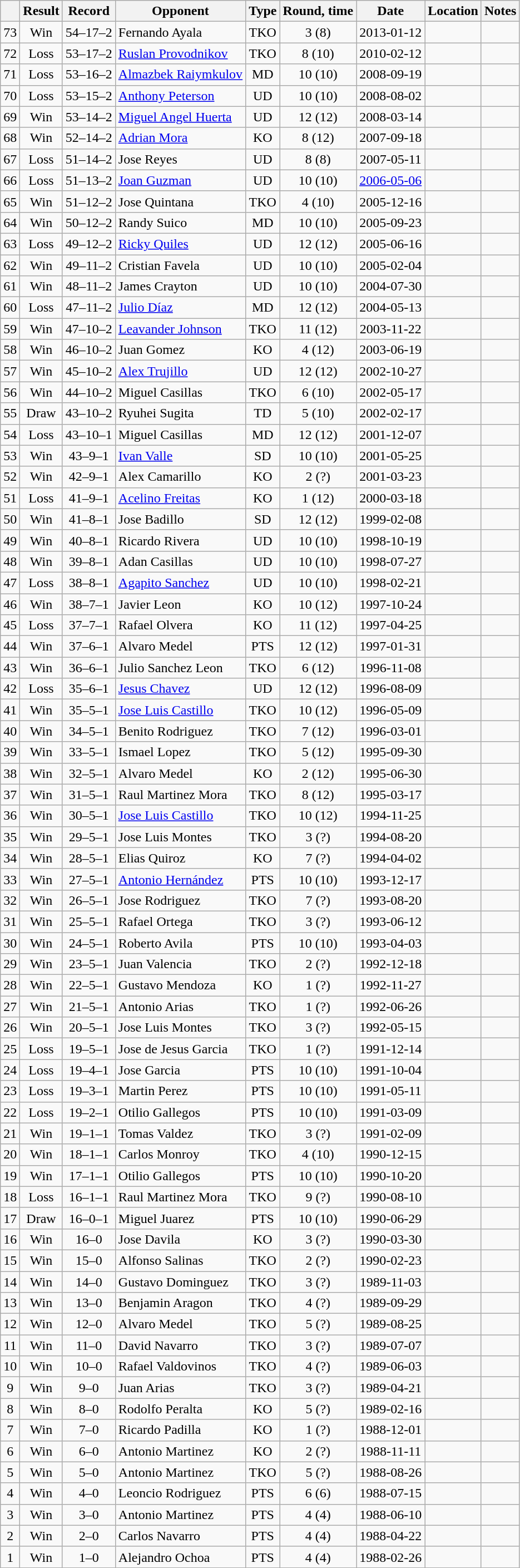<table class=wikitable style=text-align:center>
<tr>
<th></th>
<th>Result</th>
<th>Record</th>
<th>Opponent</th>
<th>Type</th>
<th>Round, time</th>
<th>Date</th>
<th>Location</th>
<th>Notes</th>
</tr>
<tr>
<td>73</td>
<td>Win</td>
<td>54–17–2</td>
<td align=left>Fernando Ayala</td>
<td>TKO</td>
<td>3 (8)</td>
<td>2013-01-12</td>
<td align=left></td>
<td align=left></td>
</tr>
<tr>
<td>72</td>
<td>Loss</td>
<td>53–17–2</td>
<td align=left><a href='#'>Ruslan Provodnikov</a></td>
<td>TKO</td>
<td>8 (10)</td>
<td>2010-02-12</td>
<td align=left></td>
<td align=left></td>
</tr>
<tr>
<td>71</td>
<td>Loss</td>
<td>53–16–2</td>
<td align=left><a href='#'>Almazbek Raiymkulov</a></td>
<td>MD</td>
<td>10 (10)</td>
<td>2008-09-19</td>
<td align=left></td>
<td align=left></td>
</tr>
<tr>
<td>70</td>
<td>Loss</td>
<td>53–15–2</td>
<td align=left><a href='#'>Anthony Peterson</a></td>
<td>UD</td>
<td>10 (10)</td>
<td>2008-08-02</td>
<td align=left></td>
<td align=left></td>
</tr>
<tr>
<td>69</td>
<td>Win</td>
<td>53–14–2</td>
<td align=left><a href='#'>Miguel Angel Huerta</a></td>
<td>UD</td>
<td>12 (12)</td>
<td>2008-03-14</td>
<td align=left></td>
<td align=left></td>
</tr>
<tr>
<td>68</td>
<td>Win</td>
<td>52–14–2</td>
<td align=left><a href='#'>Adrian Mora</a></td>
<td>KO</td>
<td>8 (12)</td>
<td>2007-09-18</td>
<td align=left></td>
<td align=left></td>
</tr>
<tr>
<td>67</td>
<td>Loss</td>
<td>51–14–2</td>
<td align=left>Jose Reyes</td>
<td>UD</td>
<td>8 (8)</td>
<td>2007-05-11</td>
<td align=left></td>
<td align=left></td>
</tr>
<tr>
<td>66</td>
<td>Loss</td>
<td>51–13–2</td>
<td align=left><a href='#'>Joan Guzman</a></td>
<td>UD</td>
<td>10 (10)</td>
<td><a href='#'>2006-05-06</a></td>
<td align=left></td>
<td align=left></td>
</tr>
<tr>
<td>65</td>
<td>Win</td>
<td>51–12–2</td>
<td align=left>Jose Quintana</td>
<td>TKO</td>
<td>4 (10)</td>
<td>2005-12-16</td>
<td align=left></td>
<td align=left></td>
</tr>
<tr>
<td>64</td>
<td>Win</td>
<td>50–12–2</td>
<td align=left>Randy Suico</td>
<td>MD</td>
<td>10 (10)</td>
<td>2005-09-23</td>
<td align=left></td>
<td align=left></td>
</tr>
<tr>
<td>63</td>
<td>Loss</td>
<td>49–12–2</td>
<td align=left><a href='#'>Ricky Quiles</a></td>
<td>UD</td>
<td>12 (12)</td>
<td>2005-06-16</td>
<td align=left></td>
<td align=left></td>
</tr>
<tr>
<td>62</td>
<td>Win</td>
<td>49–11–2</td>
<td align=left>Cristian Favela</td>
<td>UD</td>
<td>10 (10)</td>
<td>2005-02-04</td>
<td align=left></td>
<td align=left></td>
</tr>
<tr>
<td>61</td>
<td>Win</td>
<td>48–11–2</td>
<td align=left>James Crayton</td>
<td>UD</td>
<td>10 (10)</td>
<td>2004-07-30</td>
<td align=left></td>
<td align=left></td>
</tr>
<tr>
<td>60</td>
<td>Loss</td>
<td>47–11–2</td>
<td align=left><a href='#'>Julio Díaz</a></td>
<td>MD</td>
<td>12 (12)</td>
<td>2004-05-13</td>
<td align=left></td>
<td align=left></td>
</tr>
<tr>
<td>59</td>
<td>Win</td>
<td>47–10–2</td>
<td align=left><a href='#'>Leavander Johnson</a></td>
<td>TKO</td>
<td>11 (12)</td>
<td>2003-11-22</td>
<td align=left></td>
<td align=left></td>
</tr>
<tr>
<td>58</td>
<td>Win</td>
<td>46–10–2</td>
<td align=left>Juan Gomez</td>
<td>KO</td>
<td>4 (12)</td>
<td>2003-06-19</td>
<td align=left></td>
<td align=left></td>
</tr>
<tr>
<td>57</td>
<td>Win</td>
<td>45–10–2</td>
<td align=left><a href='#'>Alex Trujillo</a></td>
<td>UD</td>
<td>12 (12)</td>
<td>2002-10-27</td>
<td align=left></td>
<td align=left></td>
</tr>
<tr>
<td>56</td>
<td>Win</td>
<td>44–10–2</td>
<td align=left>Miguel Casillas</td>
<td>TKO</td>
<td>6 (10)</td>
<td>2002-05-17</td>
<td align=left></td>
<td align=left></td>
</tr>
<tr>
<td>55</td>
<td>Draw</td>
<td>43–10–2</td>
<td align=left>Ryuhei Sugita</td>
<td>TD</td>
<td>5 (10)</td>
<td>2002-02-17</td>
<td align=left></td>
<td align=left></td>
</tr>
<tr>
<td>54</td>
<td>Loss</td>
<td>43–10–1</td>
<td align=left>Miguel Casillas</td>
<td>MD</td>
<td>12 (12)</td>
<td>2001-12-07</td>
<td align=left></td>
<td align=left></td>
</tr>
<tr>
<td>53</td>
<td>Win</td>
<td>43–9–1</td>
<td align=left><a href='#'>Ivan Valle</a></td>
<td>SD</td>
<td>10 (10)</td>
<td>2001-05-25</td>
<td align=left></td>
<td align=left></td>
</tr>
<tr>
<td>52</td>
<td>Win</td>
<td>42–9–1</td>
<td align=left>Alex Camarillo</td>
<td>KO</td>
<td>2 (?)</td>
<td>2001-03-23</td>
<td align=left></td>
<td align=left></td>
</tr>
<tr>
<td>51</td>
<td>Loss</td>
<td>41–9–1</td>
<td align=left><a href='#'>Acelino Freitas</a></td>
<td>KO</td>
<td>1 (12)</td>
<td>2000-03-18</td>
<td align=left></td>
<td align=left></td>
</tr>
<tr>
<td>50</td>
<td>Win</td>
<td>41–8–1</td>
<td align=left>Jose Badillo</td>
<td>SD</td>
<td>12 (12)</td>
<td>1999-02-08</td>
<td align=left></td>
<td align=left></td>
</tr>
<tr>
<td>49</td>
<td>Win</td>
<td>40–8–1</td>
<td align=left>Ricardo Rivera</td>
<td>UD</td>
<td>10 (10)</td>
<td>1998-10-19</td>
<td align=left></td>
<td align=left></td>
</tr>
<tr>
<td>48</td>
<td>Win</td>
<td>39–8–1</td>
<td align=left>Adan Casillas</td>
<td>UD</td>
<td>10 (10)</td>
<td>1998-07-27</td>
<td align=left></td>
<td align=left></td>
</tr>
<tr>
<td>47</td>
<td>Loss</td>
<td>38–8–1</td>
<td align=left><a href='#'>Agapito Sanchez</a></td>
<td>UD</td>
<td>10 (10)</td>
<td>1998-02-21</td>
<td align=left></td>
<td align=left></td>
</tr>
<tr>
<td>46</td>
<td>Win</td>
<td>38–7–1</td>
<td align=left>Javier Leon</td>
<td>KO</td>
<td>10 (12)</td>
<td>1997-10-24</td>
<td align=left></td>
<td align=left></td>
</tr>
<tr>
<td>45</td>
<td>Loss</td>
<td>37–7–1</td>
<td align=left>Rafael Olvera</td>
<td>KO</td>
<td>11 (12)</td>
<td>1997-04-25</td>
<td align=left></td>
<td align=left></td>
</tr>
<tr>
<td>44</td>
<td>Win</td>
<td>37–6–1</td>
<td align=left>Alvaro Medel</td>
<td>PTS</td>
<td>12 (12)</td>
<td>1997-01-31</td>
<td align=left></td>
<td align=left></td>
</tr>
<tr>
<td>43</td>
<td>Win</td>
<td>36–6–1</td>
<td align=left>Julio Sanchez Leon</td>
<td>TKO</td>
<td>6 (12)</td>
<td>1996-11-08</td>
<td align=left></td>
<td align=left></td>
</tr>
<tr>
<td>42</td>
<td>Loss</td>
<td>35–6–1</td>
<td align=left><a href='#'>Jesus Chavez</a></td>
<td>UD</td>
<td>12 (12)</td>
<td>1996-08-09</td>
<td align=left></td>
<td align=left></td>
</tr>
<tr>
<td>41</td>
<td>Win</td>
<td>35–5–1</td>
<td align=left><a href='#'>Jose Luis Castillo</a></td>
<td>TKO</td>
<td>10 (12)</td>
<td>1996-05-09</td>
<td align=left></td>
<td align=left></td>
</tr>
<tr>
<td>40</td>
<td>Win</td>
<td>34–5–1</td>
<td align=left>Benito Rodriguez</td>
<td>TKO</td>
<td>7 (12)</td>
<td>1996-03-01</td>
<td align=left></td>
<td align=left></td>
</tr>
<tr>
<td>39</td>
<td>Win</td>
<td>33–5–1</td>
<td align=left>Ismael Lopez</td>
<td>TKO</td>
<td>5 (12)</td>
<td>1995-09-30</td>
<td align=left></td>
<td align=left></td>
</tr>
<tr>
<td>38</td>
<td>Win</td>
<td>32–5–1</td>
<td align=left>Alvaro Medel</td>
<td>KO</td>
<td>2 (12)</td>
<td>1995-06-30</td>
<td align=left></td>
<td align=left></td>
</tr>
<tr>
<td>37</td>
<td>Win</td>
<td>31–5–1</td>
<td align=left>Raul Martinez Mora</td>
<td>TKO</td>
<td>8 (12)</td>
<td>1995-03-17</td>
<td align=left></td>
<td align=left></td>
</tr>
<tr>
<td>36</td>
<td>Win</td>
<td>30–5–1</td>
<td align=left><a href='#'>Jose Luis Castillo</a></td>
<td>TKO</td>
<td>10 (12)</td>
<td>1994-11-25</td>
<td align=left></td>
<td align=left></td>
</tr>
<tr>
<td>35</td>
<td>Win</td>
<td>29–5–1</td>
<td align=left>Jose Luis Montes</td>
<td>TKO</td>
<td>3 (?)</td>
<td>1994-08-20</td>
<td align=left></td>
<td align=left></td>
</tr>
<tr>
<td>34</td>
<td>Win</td>
<td>28–5–1</td>
<td align=left>Elias Quiroz</td>
<td>KO</td>
<td>7 (?)</td>
<td>1994-04-02</td>
<td align=left></td>
<td align=left></td>
</tr>
<tr>
<td>33</td>
<td>Win</td>
<td>27–5–1</td>
<td align=left><a href='#'>Antonio Hernández</a></td>
<td>PTS</td>
<td>10 (10)</td>
<td>1993-12-17</td>
<td align=left></td>
<td align=left></td>
</tr>
<tr>
<td>32</td>
<td>Win</td>
<td>26–5–1</td>
<td align=left>Jose Rodriguez</td>
<td>TKO</td>
<td>7 (?)</td>
<td>1993-08-20</td>
<td align=left></td>
<td align=left></td>
</tr>
<tr>
<td>31</td>
<td>Win</td>
<td>25–5–1</td>
<td align=left>Rafael Ortega</td>
<td>TKO</td>
<td>3 (?)</td>
<td>1993-06-12</td>
<td align=left></td>
<td align=left></td>
</tr>
<tr>
<td>30</td>
<td>Win</td>
<td>24–5–1</td>
<td align=left>Roberto Avila</td>
<td>PTS</td>
<td>10 (10)</td>
<td>1993-04-03</td>
<td align=left></td>
<td align=left></td>
</tr>
<tr>
<td>29</td>
<td>Win</td>
<td>23–5–1</td>
<td align=left>Juan Valencia</td>
<td>TKO</td>
<td>2 (?)</td>
<td>1992-12-18</td>
<td align=left></td>
<td align=left></td>
</tr>
<tr>
<td>28</td>
<td>Win</td>
<td>22–5–1</td>
<td align=left>Gustavo Mendoza</td>
<td>KO</td>
<td>1 (?)</td>
<td>1992-11-27</td>
<td align=left></td>
<td align=left></td>
</tr>
<tr>
<td>27</td>
<td>Win</td>
<td>21–5–1</td>
<td align=left>Antonio Arias</td>
<td>TKO</td>
<td>1 (?)</td>
<td>1992-06-26</td>
<td align=left></td>
<td align=left></td>
</tr>
<tr>
<td>26</td>
<td>Win</td>
<td>20–5–1</td>
<td align=left>Jose Luis Montes</td>
<td>TKO</td>
<td>3 (?)</td>
<td>1992-05-15</td>
<td align=left></td>
<td align=left></td>
</tr>
<tr>
<td>25</td>
<td>Loss</td>
<td>19–5–1</td>
<td align=left>Jose de Jesus Garcia</td>
<td>TKO</td>
<td>1 (?)</td>
<td>1991-12-14</td>
<td align=left></td>
<td align=left></td>
</tr>
<tr>
<td>24</td>
<td>Loss</td>
<td>19–4–1</td>
<td align=left>Jose Garcia</td>
<td>PTS</td>
<td>10 (10)</td>
<td>1991-10-04</td>
<td align=left></td>
<td align=left></td>
</tr>
<tr>
<td>23</td>
<td>Loss</td>
<td>19–3–1</td>
<td align=left>Martin Perez</td>
<td>PTS</td>
<td>10 (10)</td>
<td>1991-05-11</td>
<td align=left></td>
<td align=left></td>
</tr>
<tr>
<td>22</td>
<td>Loss</td>
<td>19–2–1</td>
<td align=left>Otilio Gallegos</td>
<td>PTS</td>
<td>10 (10)</td>
<td>1991-03-09</td>
<td align=left></td>
<td align=left></td>
</tr>
<tr>
<td>21</td>
<td>Win</td>
<td>19–1–1</td>
<td align=left>Tomas Valdez</td>
<td>TKO</td>
<td>3 (?)</td>
<td>1991-02-09</td>
<td align=left></td>
<td align=left></td>
</tr>
<tr>
<td>20</td>
<td>Win</td>
<td>18–1–1</td>
<td align=left>Carlos Monroy</td>
<td>TKO</td>
<td>4 (10)</td>
<td>1990-12-15</td>
<td align=left></td>
<td align=left></td>
</tr>
<tr>
<td>19</td>
<td>Win</td>
<td>17–1–1</td>
<td align=left>Otilio Gallegos</td>
<td>PTS</td>
<td>10 (10)</td>
<td>1990-10-20</td>
<td align=left></td>
<td align=left></td>
</tr>
<tr>
<td>18</td>
<td>Loss</td>
<td>16–1–1</td>
<td align=left>Raul Martinez Mora</td>
<td>TKO</td>
<td>9 (?)</td>
<td>1990-08-10</td>
<td align=left></td>
<td align=left></td>
</tr>
<tr>
<td>17</td>
<td>Draw</td>
<td>16–0–1</td>
<td align=left>Miguel Juarez</td>
<td>PTS</td>
<td>10 (10)</td>
<td>1990-06-29</td>
<td align=left></td>
<td align=left></td>
</tr>
<tr>
<td>16</td>
<td>Win</td>
<td>16–0</td>
<td align=left>Jose Davila</td>
<td>KO</td>
<td>3 (?)</td>
<td>1990-03-30</td>
<td align=left></td>
<td align=left></td>
</tr>
<tr>
<td>15</td>
<td>Win</td>
<td>15–0</td>
<td align=left>Alfonso Salinas</td>
<td>TKO</td>
<td>2 (?)</td>
<td>1990-02-23</td>
<td align=left></td>
<td align=left></td>
</tr>
<tr>
<td>14</td>
<td>Win</td>
<td>14–0</td>
<td align=left>Gustavo Dominguez</td>
<td>TKO</td>
<td>3 (?)</td>
<td>1989-11-03</td>
<td align=left></td>
<td align=left></td>
</tr>
<tr>
<td>13</td>
<td>Win</td>
<td>13–0</td>
<td align=left>Benjamin Aragon</td>
<td>TKO</td>
<td>4 (?)</td>
<td>1989-09-29</td>
<td align=left></td>
<td align=left></td>
</tr>
<tr>
<td>12</td>
<td>Win</td>
<td>12–0</td>
<td align=left>Alvaro Medel</td>
<td>TKO</td>
<td>5 (?)</td>
<td>1989-08-25</td>
<td align=left></td>
<td align=left></td>
</tr>
<tr>
<td>11</td>
<td>Win</td>
<td>11–0</td>
<td align=left>David Navarro</td>
<td>TKO</td>
<td>3 (?)</td>
<td>1989-07-07</td>
<td align=left></td>
<td align=left></td>
</tr>
<tr>
<td>10</td>
<td>Win</td>
<td>10–0</td>
<td align=left>Rafael Valdovinos</td>
<td>TKO</td>
<td>4 (?)</td>
<td>1989-06-03</td>
<td align=left></td>
<td align=left></td>
</tr>
<tr>
<td>9</td>
<td>Win</td>
<td>9–0</td>
<td align=left>Juan Arias</td>
<td>TKO</td>
<td>3 (?)</td>
<td>1989-04-21</td>
<td align=left></td>
<td align=left></td>
</tr>
<tr>
<td>8</td>
<td>Win</td>
<td>8–0</td>
<td align=left>Rodolfo Peralta</td>
<td>KO</td>
<td>5 (?)</td>
<td>1989-02-16</td>
<td align=left></td>
<td align=left></td>
</tr>
<tr>
<td>7</td>
<td>Win</td>
<td>7–0</td>
<td align=left>Ricardo Padilla</td>
<td>KO</td>
<td>1 (?)</td>
<td>1988-12-01</td>
<td align=left></td>
<td align=left></td>
</tr>
<tr>
<td>6</td>
<td>Win</td>
<td>6–0</td>
<td align=left>Antonio Martinez</td>
<td>KO</td>
<td>2 (?)</td>
<td>1988-11-11</td>
<td align=left></td>
<td align=left></td>
</tr>
<tr>
<td>5</td>
<td>Win</td>
<td>5–0</td>
<td align=left>Antonio Martinez</td>
<td>TKO</td>
<td>5 (?)</td>
<td>1988-08-26</td>
<td align=left></td>
<td align=left></td>
</tr>
<tr>
<td>4</td>
<td>Win</td>
<td>4–0</td>
<td align=left>Leoncio Rodriguez</td>
<td>PTS</td>
<td>6 (6)</td>
<td>1988-07-15</td>
<td align=left></td>
<td align=left></td>
</tr>
<tr>
<td>3</td>
<td>Win</td>
<td>3–0</td>
<td align=left>Antonio Martinez</td>
<td>PTS</td>
<td>4 (4)</td>
<td>1988-06-10</td>
<td align=left></td>
<td align=left></td>
</tr>
<tr>
<td>2</td>
<td>Win</td>
<td>2–0</td>
<td align=left>Carlos Navarro</td>
<td>PTS</td>
<td>4 (4)</td>
<td>1988-04-22</td>
<td align=left></td>
<td align=left></td>
</tr>
<tr>
<td>1</td>
<td>Win</td>
<td>1–0</td>
<td align=left>Alejandro Ochoa</td>
<td>PTS</td>
<td>4 (4)</td>
<td>1988-02-26</td>
<td align=left></td>
<td align=left></td>
</tr>
</table>
